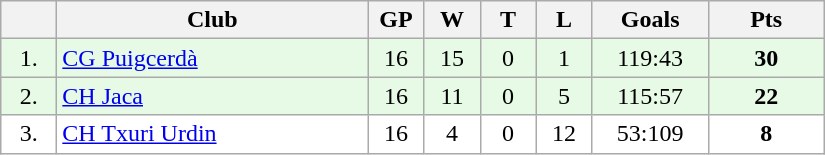<table class="wikitable">
<tr>
<th width="30"></th>
<th width="200">Club</th>
<th width="30">GP</th>
<th width="30">W</th>
<th width="30">T</th>
<th width="30">L</th>
<th width="70">Goals</th>
<th width="70">Pts</th>
</tr>
<tr bgcolor="#e6fae6" align="center">
<td>1.</td>
<td align="left"><a href='#'>CG Puigcerdà</a></td>
<td>16</td>
<td>15</td>
<td>0</td>
<td>1</td>
<td>119:43</td>
<td><strong>30</strong></td>
</tr>
<tr bgcolor="#e6fae6" align="center">
<td>2.</td>
<td align="left"><a href='#'>CH Jaca</a></td>
<td>16</td>
<td>11</td>
<td>0</td>
<td>5</td>
<td>115:57</td>
<td><strong>22</strong></td>
</tr>
<tr bgcolor="#FFFFFF" align="center">
<td>3.</td>
<td align="left"><a href='#'>CH Txuri Urdin</a></td>
<td>16</td>
<td>4</td>
<td>0</td>
<td>12</td>
<td>53:109</td>
<td><strong>8</strong></td>
</tr>
</table>
